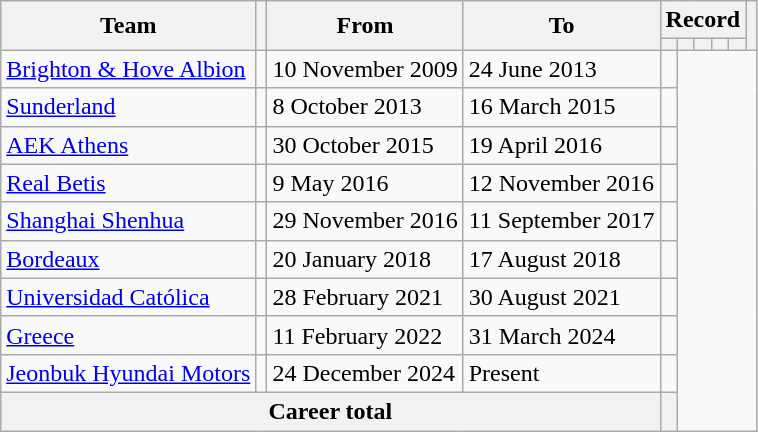<table class="wikitable" style="text-align:center">
<tr>
<th rowspan="2">Team</th>
<th rowspan="2"></th>
<th rowspan="2">From</th>
<th rowspan="2">To</th>
<th colspan="5">Record</th>
<th rowspan="2"></th>
</tr>
<tr>
<th></th>
<th></th>
<th></th>
<th></th>
<th></th>
</tr>
<tr>
<td align=left><a href='#'>Brighton & Hove Albion</a></td>
<td align=left></td>
<td align=left>10 November 2009</td>
<td align=left>24 June 2013<br></td>
<td></td>
</tr>
<tr>
<td align=left><a href='#'>Sunderland</a></td>
<td align=left></td>
<td align=left>8 October 2013</td>
<td align=left>16 March 2015<br></td>
<td></td>
</tr>
<tr>
<td align=left><a href='#'>AEK Athens</a></td>
<td align=left></td>
<td align=left>30 October 2015</td>
<td align=left>19 April 2016<br></td>
<td></td>
</tr>
<tr>
<td align=left><a href='#'>Real Betis</a></td>
<td align=left></td>
<td align=left>9 May 2016</td>
<td align=left>12 November 2016<br></td>
<td></td>
</tr>
<tr>
<td align=left><a href='#'>Shanghai Shenhua</a></td>
<td align=left></td>
<td align=left>29 November 2016</td>
<td align=left>11 September 2017<br></td>
<td></td>
</tr>
<tr>
<td align=left><a href='#'>Bordeaux</a></td>
<td align=left></td>
<td align=left>20 January 2018</td>
<td align=left>17 August 2018<br></td>
<td></td>
</tr>
<tr>
<td align=left><a href='#'>Universidad Católica</a></td>
<td align=left></td>
<td align=left>28 February 2021</td>
<td align=left>30 August 2021<br></td>
<td></td>
</tr>
<tr>
<td align=left><a href='#'>Greece</a></td>
<td align=left></td>
<td align=left>11 February 2022</td>
<td align=left>31 March 2024<br></td>
<td></td>
</tr>
<tr>
<td align=left><a href='#'>Jeonbuk Hyundai Motors</a></td>
<td align=left></td>
<td align=left>24 December 2024</td>
<td align=left>Present<br></td>
<td></td>
</tr>
<tr>
<th colspan="4">Career total<br></th>
<th></th>
</tr>
</table>
